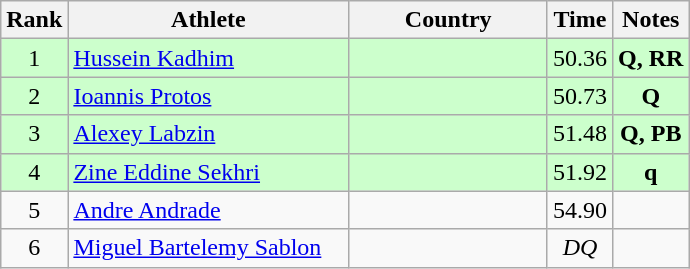<table class="wikitable sortable" style="text-align:center">
<tr>
<th>Rank</th>
<th style="width:180px">Athlete</th>
<th style="width:125px">Country</th>
<th>Time</th>
<th>Notes</th>
</tr>
<tr style="background:#cfc;">
<td>1</td>
<td style="text-align:left;"><a href='#'>Hussein Kadhim</a></td>
<td style="text-align:left;"></td>
<td>50.36</td>
<td><strong>Q, RR</strong></td>
</tr>
<tr style="background:#cfc;">
<td>2</td>
<td style="text-align:left;"><a href='#'>Ioannis Protos</a></td>
<td style="text-align:left;"></td>
<td>50.73</td>
<td><strong>Q</strong></td>
</tr>
<tr style="background:#cfc;">
<td>3</td>
<td style="text-align:left;"><a href='#'>Alexey Labzin</a></td>
<td style="text-align:left;"></td>
<td>51.48</td>
<td><strong>Q, PB</strong></td>
</tr>
<tr style="background:#cfc;">
<td>4</td>
<td style="text-align:left;"><a href='#'>Zine Eddine Sekhri</a></td>
<td style="text-align:left;"></td>
<td>51.92</td>
<td><strong>q</strong></td>
</tr>
<tr>
<td>5</td>
<td style="text-align:left;"><a href='#'>Andre Andrade</a></td>
<td style="text-align:left;"></td>
<td>54.90</td>
<td></td>
</tr>
<tr>
<td>6</td>
<td style="text-align:left;"><a href='#'>Miguel Bartelemy Sablon</a></td>
<td style="text-align:left;"></td>
<td><em>DQ</em></td>
<td></td>
</tr>
</table>
